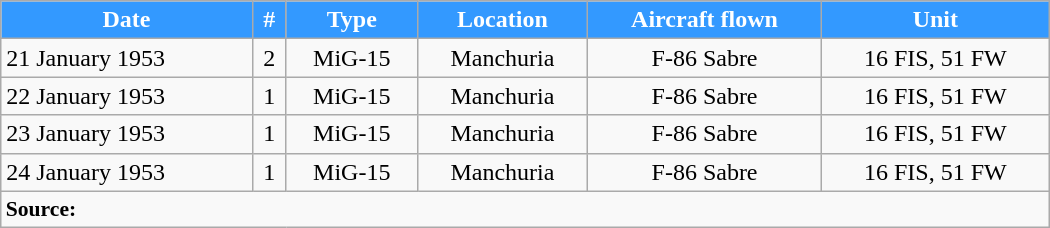<table class="wikitable" style="margin:auto; width:700px;">
<tr style="color:white;">
<th style="background:#39f;">Date</th>
<th style="background:#39f;">#</th>
<th style="background:#39f;">Type</th>
<th style="background:#39f;">Location</th>
<th style="background:#39f;">Aircraft flown</th>
<th style="background:#39f;">Unit</th>
</tr>
<tr>
<td>21 January 1953</td>
<td align=center>2</td>
<td align=center>MiG-15</td>
<td align=center>Manchuria</td>
<td align=center>F-86 Sabre</td>
<td align=center>16 FIS, 51 FW</td>
</tr>
<tr>
<td>22 January 1953</td>
<td align=center>1</td>
<td align=center>MiG-15</td>
<td align=center>Manchuria</td>
<td align=center>F-86 Sabre</td>
<td align=center>16 FIS, 51 FW</td>
</tr>
<tr>
<td>23 January 1953</td>
<td align=center>1</td>
<td align=center>MiG-15</td>
<td align=center>Manchuria</td>
<td align=center>F-86 Sabre</td>
<td align=center>16 FIS, 51 FW</td>
</tr>
<tr>
<td>24 January 1953</td>
<td align=center>1</td>
<td align=center>MiG-15</td>
<td align=center>Manchuria</td>
<td align=center>F-86 Sabre</td>
<td align=center>16 FIS, 51 FW</td>
</tr>
<tr>
<td colspan="6" style="font-size:90%;"><strong>Source:</strong></td>
</tr>
</table>
